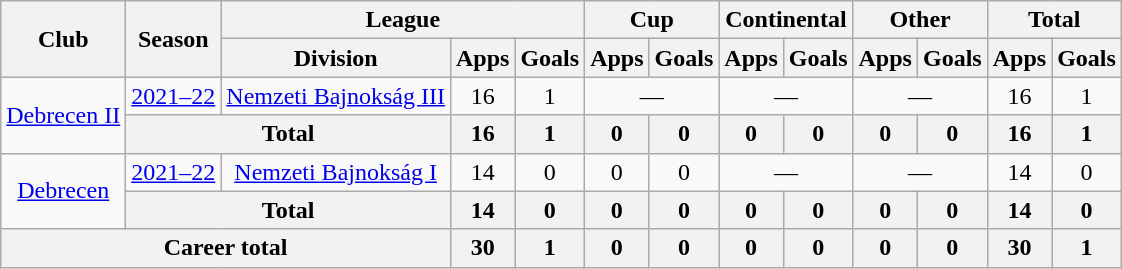<table class="wikitable" style="text-align:center">
<tr>
<th rowspan="2">Club</th>
<th rowspan="2">Season</th>
<th colspan="3">League</th>
<th colspan="2">Cup</th>
<th colspan="2">Continental</th>
<th colspan="2">Other</th>
<th colspan="2">Total</th>
</tr>
<tr>
<th>Division</th>
<th>Apps</th>
<th>Goals</th>
<th>Apps</th>
<th>Goals</th>
<th>Apps</th>
<th>Goals</th>
<th>Apps</th>
<th>Goals</th>
<th>Apps</th>
<th>Goals</th>
</tr>
<tr>
<td rowspan="2"><a href='#'>Debrecen II</a></td>
<td><a href='#'>2021–22</a></td>
<td><a href='#'>Nemzeti Bajnokság III</a></td>
<td>16</td>
<td>1</td>
<td colspan="2">—</td>
<td colspan="2">—</td>
<td colspan="2">—</td>
<td>16</td>
<td>1</td>
</tr>
<tr>
<th colspan="2">Total</th>
<th>16</th>
<th>1</th>
<th>0</th>
<th>0</th>
<th>0</th>
<th>0</th>
<th>0</th>
<th>0</th>
<th>16</th>
<th>1</th>
</tr>
<tr>
<td rowspan="2"><a href='#'>Debrecen</a></td>
<td><a href='#'>2021–22</a></td>
<td><a href='#'>Nemzeti Bajnokság I</a></td>
<td>14</td>
<td>0</td>
<td>0</td>
<td>0</td>
<td colspan="2">—</td>
<td colspan="2">—</td>
<td>14</td>
<td>0</td>
</tr>
<tr>
<th colspan="2">Total</th>
<th>14</th>
<th>0</th>
<th>0</th>
<th>0</th>
<th>0</th>
<th>0</th>
<th>0</th>
<th>0</th>
<th>14</th>
<th>0</th>
</tr>
<tr>
<th colspan="3">Career total</th>
<th>30</th>
<th>1</th>
<th>0</th>
<th>0</th>
<th>0</th>
<th>0</th>
<th>0</th>
<th>0</th>
<th>30</th>
<th>1</th>
</tr>
</table>
